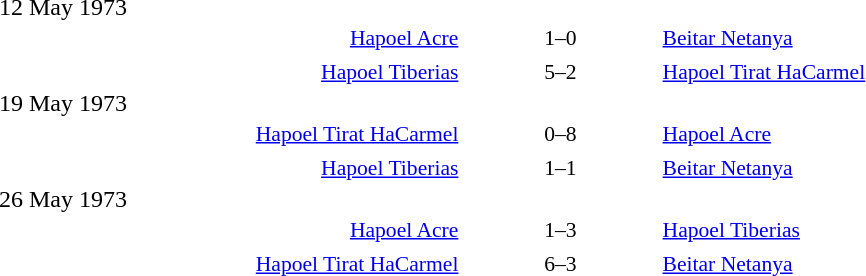<table style="width:70%;" cellspacing="1">
<tr>
<th width=35%></th>
<th width=15%></th>
<th></th>
</tr>
<tr>
<td>12 May 1973</td>
</tr>
<tr style=font-size:90%>
<td align=right><a href='#'>Hapoel Acre</a></td>
<td align=center>1–0</td>
<td><a href='#'>Beitar Netanya</a></td>
</tr>
<tr>
<td></td>
</tr>
<tr style=font-size:90%>
<td align=right><a href='#'>Hapoel Tiberias</a></td>
<td align=center>5–2</td>
<td><a href='#'>Hapoel Tirat HaCarmel</a></td>
</tr>
<tr>
<td>19 May 1973</td>
</tr>
<tr style=font-size:90%>
<td align=right><a href='#'>Hapoel Tirat HaCarmel</a></td>
<td align=center>0–8</td>
<td><a href='#'>Hapoel Acre</a></td>
</tr>
<tr>
<td></td>
</tr>
<tr style=font-size:90%>
<td align=right><a href='#'>Hapoel Tiberias</a></td>
<td align=center>1–1</td>
<td><a href='#'>Beitar Netanya</a></td>
</tr>
<tr>
<td>26 May 1973</td>
</tr>
<tr style=font-size:90%>
<td align=right><a href='#'>Hapoel Acre</a></td>
<td align=center>1–3</td>
<td><a href='#'>Hapoel Tiberias</a></td>
</tr>
<tr>
<td></td>
</tr>
<tr style=font-size:90%>
<td align=right><a href='#'>Hapoel Tirat HaCarmel</a></td>
<td align=center>6–3</td>
<td><a href='#'>Beitar Netanya</a></td>
</tr>
</table>
